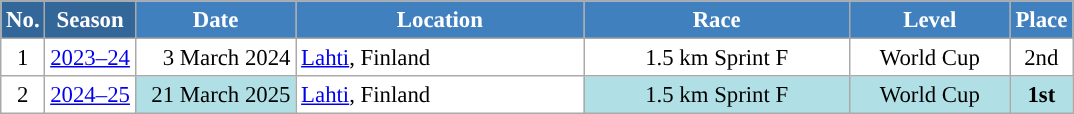<table class="wikitable sortable" style="font-size:95%; text-align:center; border:grey solid 1px; border-collapse:collapse; background:#ffffff;">
<tr style="background:#efefef;">
<th style="background-color:#369; color:white;">No.</th>
<th style="background-color:#369; color:white;">Season</th>
<th style="background-color:#4180be; color:white; width:100px;">Date</th>
<th style="background-color:#4180be; color:white; width:185px;">Location</th>
<th style="background-color:#4180be; color:white; width:170px;">Race</th>
<th style="background-color:#4180be; color:white; width:100px;">Level</th>
<th style="background-color:#4180be; color:white;">Place</th>
</tr>
<tr>
<td align=center>1</td>
<td rowspan=1 align=center><a href='#'>2023–24</a></td>
<td align=right>3 March 2024</td>
<td align=left> <a href='#'>Lahti</a>, Finland</td>
<td>1.5 km Sprint F</td>
<td>World Cup</td>
<td>2nd</td>
</tr>
<tr>
<td align=center>2</td>
<td rowspan=1 align=center><a href='#'>2024–25</a></td>
<td bgcolor="#BOEOE6" align=right>21 March 2025</td>
<td align=left> <a href='#'>Lahti</a>, Finland</td>
<td bgcolor="#BOEOE6">1.5 km Sprint F</td>
<td bgcolor="#BOEOE6">World Cup</td>
<td bgcolor="#BOEOE6"><strong>1st</strong></td>
</tr>
</table>
